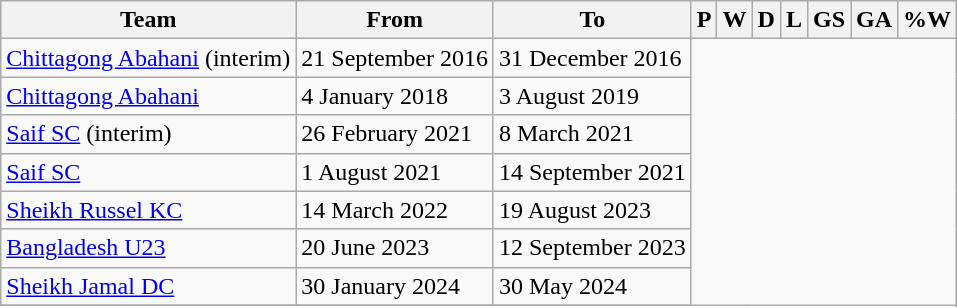<table class="wikitable sortable" style="text-align: center">
<tr>
<th>Team</th>
<th class="unsortable">From</th>
<th class="unsortable">To</th>
<th abbr="1">P</th>
<th abbr="1">W</th>
<th abbr="0">D</th>
<th abbr="1">L</th>
<th abbr="2">GS</th>
<th abbr="4">GA</th>
<th abbr="50">%W</th>
</tr>
<tr>
<td align=left><a href='#'>Chittagong Abahani</a> (interim)</td>
<td align=left>21 September 2016</td>
<td align=left>31 December 2016<br></td>
</tr>
<tr>
<td align=left><a href='#'>Chittagong Abahani</a></td>
<td align=left>4 January 2018</td>
<td align=left>3 August 2019<br></td>
</tr>
<tr>
<td align=left><a href='#'>Saif SC</a> (interim)</td>
<td align=left>26 February 2021</td>
<td align=left>8 March 2021<br></td>
</tr>
<tr>
<td align=left><a href='#'>Saif SC</a></td>
<td align=left>1 August 2021</td>
<td align=left>14 September 2021<br></td>
</tr>
<tr>
<td align=left><a href='#'>Sheikh Russel KC</a></td>
<td align=left>14 March 2022</td>
<td align=left>19 August 2023<br></td>
</tr>
<tr>
<td align=left><a href='#'>Bangladesh U23</a></td>
<td align=left>20 June 2023</td>
<td align=left>12 September 2023<br></td>
</tr>
<tr>
<td align=left><a href='#'>Sheikh Jamal DC</a></td>
<td align=left>30 January 2024</td>
<td align=left>30 May 2024<br></td>
</tr>
<tr>
</tr>
</table>
